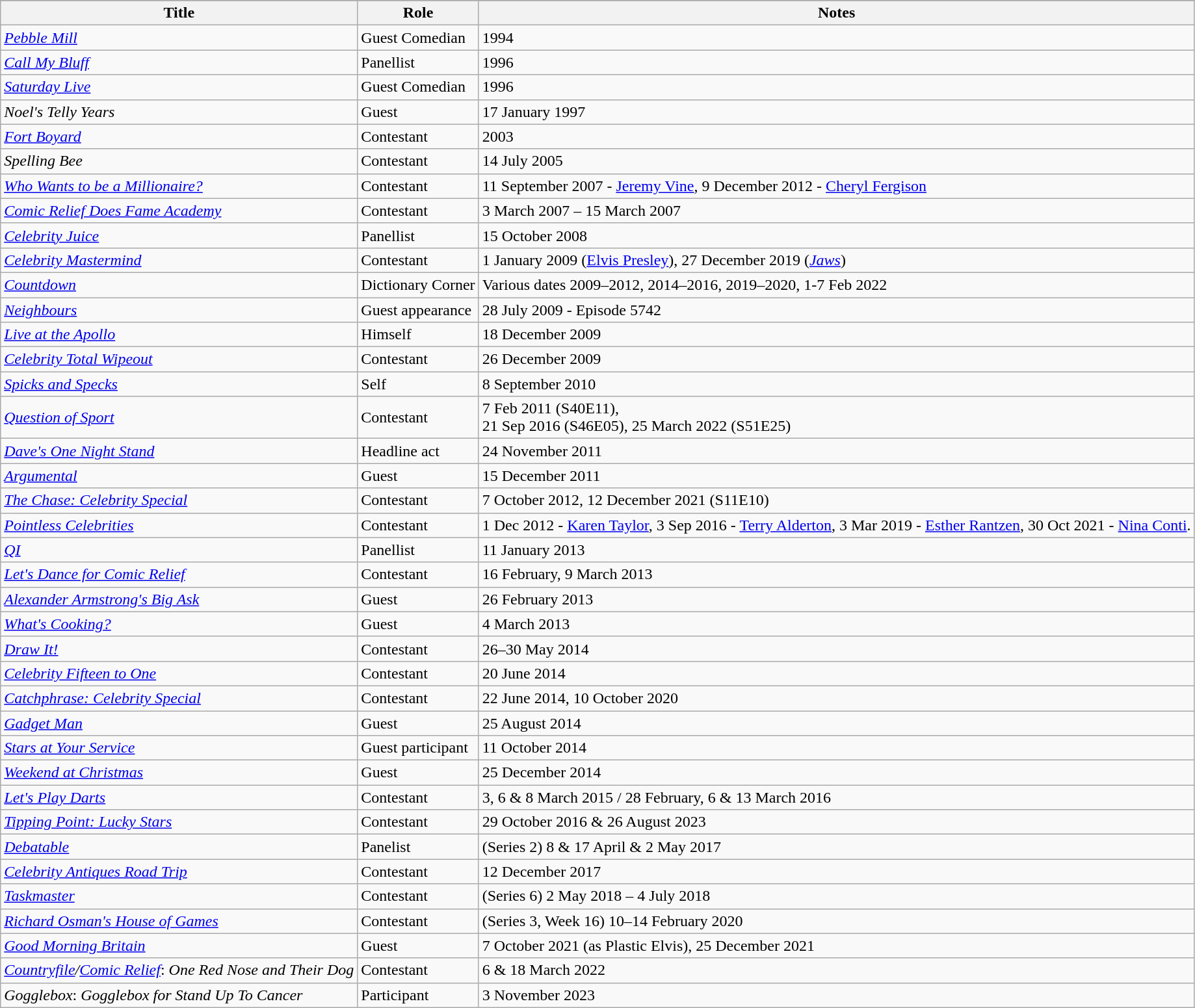<table class="wikitable">
<tr style="background:#b0c4de; text-align:center;">
</tr>
<tr>
<th>Title</th>
<th>Role</th>
<th>Notes</th>
</tr>
<tr>
<td><em><a href='#'>Pebble Mill</a></em></td>
<td>Guest Comedian</td>
<td>1994</td>
</tr>
<tr>
<td><em><a href='#'>Call My Bluff</a></em></td>
<td>Panellist</td>
<td>1996</td>
</tr>
<tr>
<td><em><a href='#'>Saturday Live</a></em></td>
<td>Guest Comedian</td>
<td>1996</td>
</tr>
<tr>
<td><em>Noel's Telly Years</em></td>
<td>Guest</td>
<td>17 January 1997</td>
</tr>
<tr>
<td><em><a href='#'>Fort Boyard</a></em></td>
<td>Contestant</td>
<td>2003</td>
</tr>
<tr>
<td><em>Spelling Bee</em></td>
<td>Contestant</td>
<td>14 July 2005</td>
</tr>
<tr>
<td><em><a href='#'>Who Wants to be a Millionaire?</a></em></td>
<td>Contestant</td>
<td>11 September 2007 - <a href='#'>Jeremy Vine</a>, 9 December 2012 - <a href='#'>Cheryl Fergison</a></td>
</tr>
<tr>
<td><em><a href='#'>Comic Relief Does Fame Academy</a></em></td>
<td>Contestant</td>
<td>3 March 2007 – 15 March 2007</td>
</tr>
<tr>
<td><em><a href='#'>Celebrity Juice</a></em></td>
<td>Panellist</td>
<td>15 October 2008</td>
</tr>
<tr>
<td><em><a href='#'>Celebrity Mastermind</a></em></td>
<td>Contestant</td>
<td>1 January 2009 (<a href='#'>Elvis Presley</a>), 27 December 2019 (<em><a href='#'>Jaws</a></em>)</td>
</tr>
<tr>
<td><em><a href='#'>Countdown</a></em></td>
<td>Dictionary Corner</td>
<td>Various dates 2009–2012, 2014–2016, 2019–2020, 1-7 Feb 2022 </td>
</tr>
<tr>
<td><em><a href='#'>Neighbours</a></em></td>
<td>Guest appearance</td>
<td>28 July 2009 - Episode 5742</td>
</tr>
<tr>
<td><em><a href='#'>Live at the Apollo</a></em></td>
<td>Himself</td>
<td>18 December 2009</td>
</tr>
<tr>
<td><em><a href='#'>Celebrity Total Wipeout</a></em></td>
<td>Contestant</td>
<td>26 December 2009</td>
</tr>
<tr>
<td><em><a href='#'>Spicks and Specks</a></em></td>
<td>Self</td>
<td>8 September 2010</td>
</tr>
<tr>
<td><em><a href='#'>Question of Sport</a></em></td>
<td>Contestant</td>
<td>7 Feb 2011 (S40E11),<br>21 Sep 2016 (S46E05),
25 March 2022 (S51E25)</td>
</tr>
<tr>
<td><em><a href='#'>Dave's One Night Stand</a></em></td>
<td>Headline act </td>
<td>24 November 2011</td>
</tr>
<tr>
<td><em><a href='#'>Argumental</a></em></td>
<td>Guest</td>
<td>15 December 2011</td>
</tr>
<tr>
<td><em><a href='#'>The Chase: Celebrity Special</a></em></td>
<td>Contestant</td>
<td>7 October 2012, 12 December 2021 (S11E10)</td>
</tr>
<tr>
<td><em><a href='#'>Pointless Celebrities</a></em></td>
<td>Contestant</td>
<td>1 Dec 2012 - <a href='#'>Karen Taylor</a>, 3 Sep 2016 - <a href='#'>Terry Alderton</a>, 3 Mar 2019 - <a href='#'>Esther Rantzen</a>, 30 Oct 2021 - <a href='#'>Nina Conti</a>.</td>
</tr>
<tr>
<td><em><a href='#'>QI</a></em></td>
<td>Panellist</td>
<td>11 January 2013</td>
</tr>
<tr>
<td><em><a href='#'>Let's Dance for Comic Relief</a></em></td>
<td>Contestant</td>
<td>16 February, 9 March 2013</td>
</tr>
<tr>
<td><em><a href='#'>Alexander Armstrong's Big Ask</a></em></td>
<td>Guest</td>
<td>26 February 2013</td>
</tr>
<tr>
<td><em><a href='#'>What's Cooking?</a></em></td>
<td>Guest</td>
<td>4 March 2013</td>
</tr>
<tr>
<td><em><a href='#'>Draw It!</a></em></td>
<td>Contestant</td>
<td>26–30 May 2014</td>
</tr>
<tr>
<td><em><a href='#'>Celebrity Fifteen to One</a></em></td>
<td>Contestant</td>
<td>20 June 2014</td>
</tr>
<tr>
<td><em><a href='#'>Catchphrase: Celebrity Special</a></em></td>
<td>Contestant</td>
<td>22 June 2014, 10 October 2020</td>
</tr>
<tr>
<td><em><a href='#'>Gadget Man</a></em></td>
<td>Guest</td>
<td>25 August 2014</td>
</tr>
<tr>
<td><em><a href='#'>Stars at Your Service</a></em></td>
<td>Guest participant</td>
<td>11 October 2014</td>
</tr>
<tr>
<td><em><a href='#'>Weekend at Christmas</a></em></td>
<td>Guest</td>
<td>25 December 2014</td>
</tr>
<tr>
<td><em><a href='#'>Let's Play Darts</a></em></td>
<td>Contestant</td>
<td>3, 6 & 8 March 2015 / 28 February, 6 & 13 March 2016</td>
</tr>
<tr>
<td><em><a href='#'>Tipping Point: Lucky Stars</a></em></td>
<td>Contestant</td>
<td>29 October 2016 & 26 August 2023</td>
</tr>
<tr>
<td><em><a href='#'>Debatable</a></em></td>
<td>Panelist</td>
<td>(Series 2) 8 & 17 April & 2 May 2017</td>
</tr>
<tr>
<td><em><a href='#'>Celebrity Antiques Road Trip</a></em></td>
<td>Contestant</td>
<td>12 December 2017</td>
</tr>
<tr>
<td><em><a href='#'>Taskmaster</a></em></td>
<td>Contestant</td>
<td>(Series 6) 2 May 2018 – 4 July 2018</td>
</tr>
<tr>
<td><em><a href='#'>Richard Osman's House of Games</a></em></td>
<td>Contestant</td>
<td>(Series 3, Week 16) 10–14 February 2020</td>
</tr>
<tr>
<td><em><a href='#'>Good Morning Britain</a></em></td>
<td>Guest</td>
<td>7 October 2021 (as Plastic Elvis), 25 December 2021</td>
</tr>
<tr>
<td><em><a href='#'>Countryfile</a>/<a href='#'>Comic Relief</a></em>: <em>One Red Nose and Their Dog</em></td>
<td>Contestant</td>
<td>6 & 18 March 2022</td>
</tr>
<tr>
<td><em>Gogglebox</em>: <em>Gogglebox for Stand Up To Cancer</em></td>
<td>Participant</td>
<td>3 November 2023</td>
</tr>
</table>
